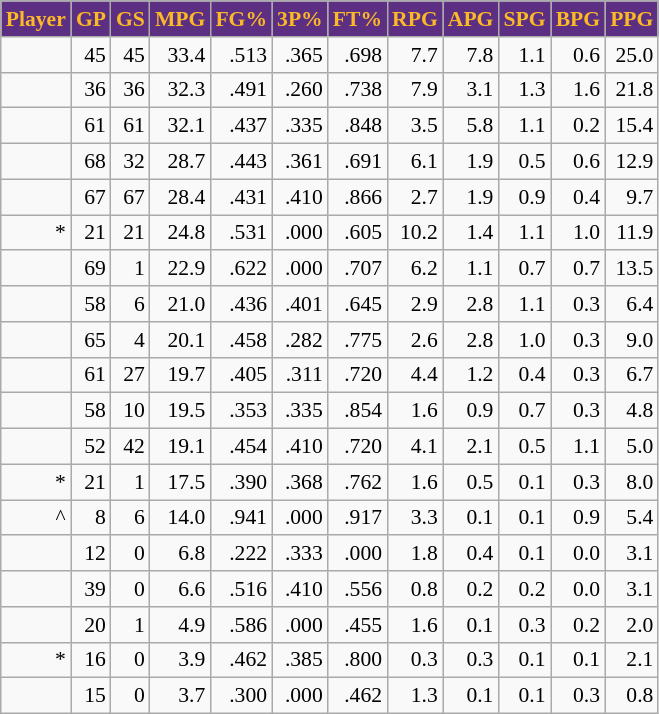<table class="wikitable sortable" style="font-size:90%; text-align:right;">
<tr>
<th style="background:#5c2f83; color:#fcb926">Player</th>
<th style="background:#5c2f83; color:#fcb926">GP</th>
<th style="background:#5c2f83; color:#fcb926">GS</th>
<th style="background:#5c2f83; color:#fcb926">MPG</th>
<th style="background:#5c2f83; color:#fcb926">FG%</th>
<th style="background:#5c2f83; color:#fcb926">3P%</th>
<th style="background:#5c2f83; color:#fcb926">FT%</th>
<th style="background:#5c2f83; color:#fcb926">RPG</th>
<th style="background:#5c2f83; color:#fcb926">APG</th>
<th style="background:#5c2f83; color:#fcb926">SPG</th>
<th style="background:#5c2f83; color:#fcb926">BPG</th>
<th style="background:#5c2f83; color:#fcb926">PPG</th>
</tr>
<tr>
<td></td>
<td>45</td>
<td>45</td>
<td>33.4</td>
<td>.513</td>
<td>.365</td>
<td>.698</td>
<td>7.7</td>
<td>7.8</td>
<td>1.1</td>
<td>0.6</td>
<td>25.0</td>
</tr>
<tr>
<td></td>
<td>36</td>
<td>36</td>
<td>32.3</td>
<td>.491</td>
<td>.260</td>
<td>.738</td>
<td>7.9</td>
<td>3.1</td>
<td>1.3</td>
<td>1.6</td>
<td>21.8</td>
</tr>
<tr>
<td></td>
<td>61</td>
<td>61</td>
<td>32.1</td>
<td>.437</td>
<td>.335</td>
<td>.848</td>
<td>3.5</td>
<td>5.8</td>
<td>1.1</td>
<td>0.2</td>
<td>15.4</td>
</tr>
<tr>
<td></td>
<td>68</td>
<td>32</td>
<td>28.7</td>
<td>.443</td>
<td>.361</td>
<td>.691</td>
<td>6.1</td>
<td>1.9</td>
<td>0.5</td>
<td>0.6</td>
<td>12.9</td>
</tr>
<tr>
<td></td>
<td>67</td>
<td>67</td>
<td>28.4</td>
<td>.431</td>
<td>.410</td>
<td>.866</td>
<td>2.7</td>
<td>1.9</td>
<td>0.9</td>
<td>0.4</td>
<td>9.7</td>
</tr>
<tr>
<td>*</td>
<td>21</td>
<td>21</td>
<td>24.8</td>
<td>.531</td>
<td>.000</td>
<td>.605</td>
<td>10.2</td>
<td>1.4</td>
<td>1.1</td>
<td>1.0</td>
<td>11.9</td>
</tr>
<tr>
<td></td>
<td>69</td>
<td>1</td>
<td>22.9</td>
<td>.622</td>
<td>.000</td>
<td>.707</td>
<td>6.2</td>
<td>1.1</td>
<td>0.7</td>
<td>0.7</td>
<td>13.5</td>
</tr>
<tr>
<td></td>
<td>58</td>
<td>6</td>
<td>21.0</td>
<td>.436</td>
<td>.401</td>
<td>.645</td>
<td>2.9</td>
<td>2.8</td>
<td>1.1</td>
<td>0.3</td>
<td>6.4</td>
</tr>
<tr>
<td></td>
<td>65</td>
<td>4</td>
<td>20.1</td>
<td>.458</td>
<td>.282</td>
<td>.775</td>
<td>2.6</td>
<td>2.8</td>
<td>1.0</td>
<td>0.3</td>
<td>9.0</td>
</tr>
<tr>
<td></td>
<td>61</td>
<td>27</td>
<td>19.7</td>
<td>.405</td>
<td>.311</td>
<td>.720</td>
<td>4.4</td>
<td>1.2</td>
<td>0.4</td>
<td>0.3</td>
<td>6.7</td>
</tr>
<tr>
<td></td>
<td>58</td>
<td>10</td>
<td>19.5</td>
<td>.353</td>
<td>.335</td>
<td>.854</td>
<td>1.6</td>
<td>0.9</td>
<td>0.7</td>
<td>0.3</td>
<td>4.8</td>
</tr>
<tr>
<td></td>
<td>52</td>
<td>42</td>
<td>19.1</td>
<td>.454</td>
<td>.410</td>
<td>.720</td>
<td>4.1</td>
<td>2.1</td>
<td>0.5</td>
<td>1.1</td>
<td>5.0</td>
</tr>
<tr>
<td>*</td>
<td>21</td>
<td>1</td>
<td>17.5</td>
<td>.390</td>
<td>.368</td>
<td>.762</td>
<td>1.6</td>
<td>0.5</td>
<td>0.1</td>
<td>0.3</td>
<td>8.0</td>
</tr>
<tr>
<td>^</td>
<td>8</td>
<td>6</td>
<td>14.0</td>
<td>.941</td>
<td>.000</td>
<td>.917</td>
<td>3.3</td>
<td>0.1</td>
<td>0.1</td>
<td>0.9</td>
<td>5.4</td>
</tr>
<tr>
<td></td>
<td>12</td>
<td>0</td>
<td>6.8</td>
<td>.222</td>
<td>.333</td>
<td>.000</td>
<td>1.8</td>
<td>0.4</td>
<td>0.1</td>
<td>0.0</td>
<td>3.1</td>
</tr>
<tr>
<td></td>
<td>39</td>
<td>0</td>
<td>6.6</td>
<td>.516</td>
<td>.410</td>
<td>.556</td>
<td>0.8</td>
<td>0.2</td>
<td>0.2</td>
<td>0.0</td>
<td>3.1</td>
</tr>
<tr>
<td></td>
<td>20</td>
<td>1</td>
<td>4.9</td>
<td>.586</td>
<td>.000</td>
<td>.455</td>
<td>1.6</td>
<td>0.1</td>
<td>0.3</td>
<td>0.2</td>
<td>2.0</td>
</tr>
<tr>
<td>*</td>
<td>16</td>
<td>0</td>
<td>3.9</td>
<td>.462</td>
<td>.385</td>
<td>.800</td>
<td>0.3</td>
<td>0.3</td>
<td>0.1</td>
<td>0.1</td>
<td>2.1</td>
</tr>
<tr>
<td></td>
<td>15</td>
<td>0</td>
<td>3.7</td>
<td>.300</td>
<td>.000</td>
<td>.462</td>
<td>1.3</td>
<td>0.1</td>
<td>0.1</td>
<td>0.3</td>
<td>0.8</td>
</tr>
</table>
